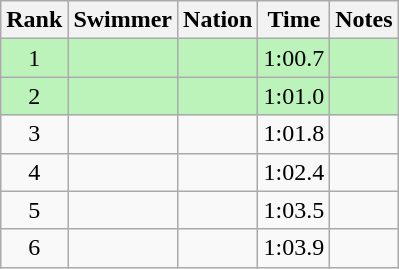<table class="wikitable sortable" style="text-align:center">
<tr>
<th>Rank</th>
<th>Swimmer</th>
<th>Nation</th>
<th>Time</th>
<th>Notes</th>
</tr>
<tr bgcolor=bbf3bb>
<td>1</td>
<td align=left></td>
<td align=left></td>
<td>1:00.7</td>
<td></td>
</tr>
<tr bgcolor=bbf3bb>
<td>2</td>
<td align=left></td>
<td align=left></td>
<td>1:01.0</td>
<td></td>
</tr>
<tr>
<td>3</td>
<td align=left></td>
<td align=left></td>
<td>1:01.8</td>
<td></td>
</tr>
<tr>
<td>4</td>
<td align=left></td>
<td align=left></td>
<td>1:02.4</td>
<td></td>
</tr>
<tr>
<td>5</td>
<td align=left></td>
<td align=left></td>
<td>1:03.5</td>
<td></td>
</tr>
<tr>
<td>6</td>
<td align=left></td>
<td align=left></td>
<td>1:03.9</td>
<td></td>
</tr>
</table>
